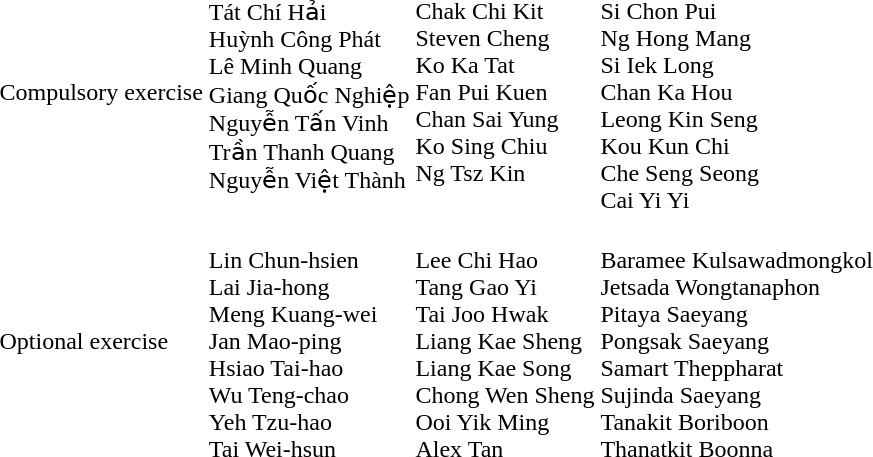<table>
<tr>
<td>Compulsory exercise</td>
<td valign=top><br>Tát Chí Hải<br>Huỳnh Công Phát<br>Lê Minh Quang<br>Giang Quốc Nghiệp<br>Nguyễn Tấn Vinh<br>Trần Thanh Quang<br>Nguyễn Việt Thành</td>
<td valign=top><br>Chak Chi Kit<br>Steven Cheng<br>Ko Ka Tat<br>Fan Pui Kuen<br>Chan Sai Yung<br>Ko Sing Chiu<br>Ng Tsz Kin</td>
<td><br>Si Chon Pui<br>Ng Hong Mang<br>Si Iek Long<br>Chan Ka Hou<br>Leong Kin Seng<br>Kou Kun Chi<br>Che Seng Seong<br>Cai Yi Yi</td>
</tr>
<tr>
<td>Optional exercise</td>
<td><br>Lin Chun-hsien<br>Lai Jia-hong<br>Meng Kuang-wei<br>Jan Mao-ping<br>Hsiao Tai-hao<br>Wu Teng-chao<br>Yeh Tzu-hao<br>Tai Wei-hsun</td>
<td><br>Lee Chi Hao<br>Tang Gao Yi<br>Tai Joo Hwak<br>Liang Kae Sheng<br>Liang Kae Song<br>Chong Wen Sheng<br>Ooi Yik Ming<br>Alex Tan</td>
<td><br>Baramee Kulsawadmongkol<br>Jetsada Wongtanaphon<br>Pitaya Saeyang<br>Pongsak Saeyang<br>Samart Theppharat<br>Sujinda Saeyang<br>Tanakit Boriboon<br>Thanatkit Boonna</td>
</tr>
</table>
